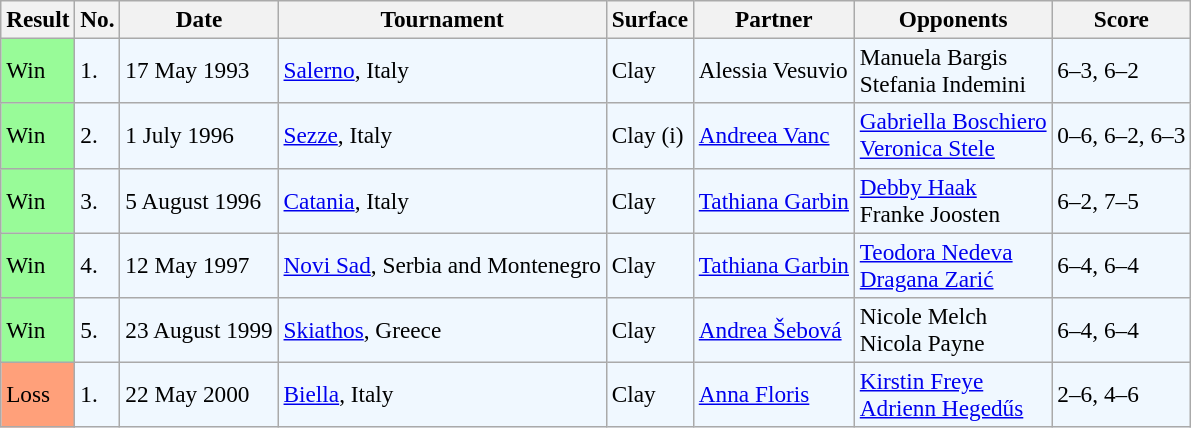<table class="sortable wikitable" style=font-size:97%>
<tr>
<th>Result</th>
<th>No.</th>
<th>Date</th>
<th>Tournament</th>
<th>Surface</th>
<th>Partner</th>
<th>Opponents</th>
<th>Score</th>
</tr>
<tr style="background:#f0f8ff;">
<td style="background:#98fb98;">Win</td>
<td>1.</td>
<td>17 May 1993</td>
<td><a href='#'>Salerno</a>, Italy</td>
<td>Clay</td>
<td> Alessia Vesuvio</td>
<td> Manuela Bargis <br>  Stefania Indemini</td>
<td>6–3, 6–2</td>
</tr>
<tr style="background:#f0f8ff;">
<td style="background:#98fb98;">Win</td>
<td>2.</td>
<td>1 July 1996</td>
<td><a href='#'>Sezze</a>, Italy</td>
<td>Clay (i)</td>
<td> <a href='#'>Andreea Vanc</a></td>
<td> <a href='#'>Gabriella Boschiero</a> <br>  <a href='#'>Veronica Stele</a></td>
<td>0–6, 6–2, 6–3</td>
</tr>
<tr style="background:#f0f8ff;">
<td style="background:#98fb98;">Win</td>
<td>3.</td>
<td>5 August 1996</td>
<td><a href='#'>Catania</a>, Italy</td>
<td>Clay</td>
<td> <a href='#'>Tathiana Garbin</a></td>
<td> <a href='#'>Debby Haak</a> <br>  Franke Joosten</td>
<td>6–2, 7–5</td>
</tr>
<tr style="background:#f0f8ff;">
<td style="background:#98fb98;">Win</td>
<td>4.</td>
<td>12 May 1997</td>
<td><a href='#'>Novi Sad</a>, Serbia and Montenegro</td>
<td>Clay</td>
<td> <a href='#'>Tathiana Garbin</a></td>
<td> <a href='#'>Teodora Nedeva</a> <br>  <a href='#'>Dragana Zarić</a></td>
<td>6–4, 6–4</td>
</tr>
<tr style="background:#f0f8ff;">
<td style="background:#98fb98;">Win</td>
<td>5.</td>
<td>23 August 1999</td>
<td><a href='#'>Skiathos</a>, Greece</td>
<td>Clay</td>
<td> <a href='#'>Andrea Šebová</a></td>
<td> Nicole Melch <br>  Nicola Payne</td>
<td>6–4, 6–4</td>
</tr>
<tr style="background:#f0f8ff;">
<td style="background:#ffa07a;">Loss</td>
<td>1.</td>
<td>22 May 2000</td>
<td><a href='#'>Biella</a>, Italy</td>
<td>Clay</td>
<td> <a href='#'>Anna Floris</a></td>
<td> <a href='#'>Kirstin Freye</a> <br>  <a href='#'>Adrienn Hegedűs</a></td>
<td>2–6, 4–6</td>
</tr>
</table>
